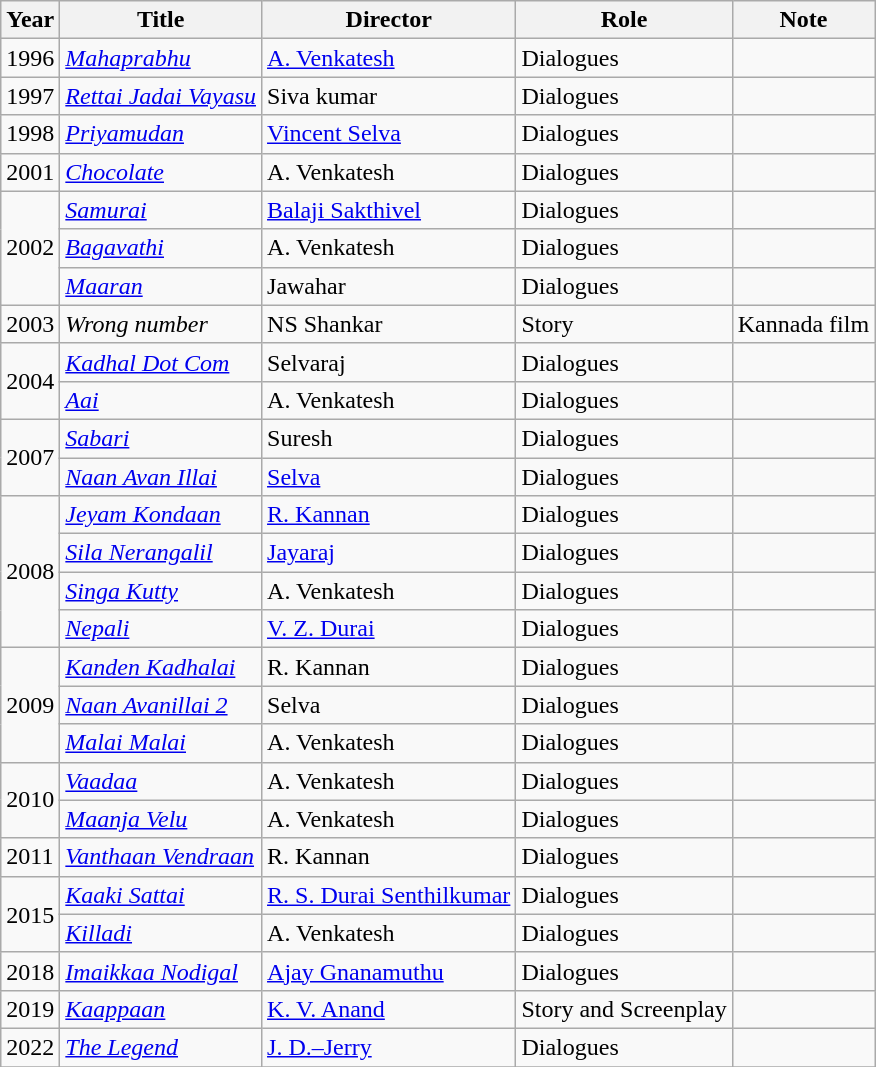<table class="wikitable sortable">
<tr>
<th>Year</th>
<th>Title</th>
<th>Director</th>
<th>Role</th>
<th class="unsortable">Note</th>
</tr>
<tr>
<td>1996</td>
<td><em><a href='#'>Mahaprabhu</a></em></td>
<td><a href='#'>A. Venkatesh</a></td>
<td>Dialogues</td>
<td></td>
</tr>
<tr>
<td>1997</td>
<td><em><a href='#'>Rettai Jadai Vayasu</a></em></td>
<td>Siva kumar</td>
<td>Dialogues</td>
<td></td>
</tr>
<tr>
<td>1998</td>
<td><em><a href='#'>Priyamudan</a></em></td>
<td><a href='#'>Vincent Selva</a></td>
<td>Dialogues</td>
<td></td>
</tr>
<tr>
<td>2001</td>
<td><em><a href='#'>Chocolate</a></em></td>
<td>A. Venkatesh</td>
<td>Dialogues</td>
<td></td>
</tr>
<tr>
<td rowspan="3">2002</td>
<td><em><a href='#'>Samurai</a></em></td>
<td><a href='#'>Balaji Sakthivel</a></td>
<td>Dialogues</td>
<td></td>
</tr>
<tr>
<td><em><a href='#'>Bagavathi</a></em></td>
<td>A. Venkatesh</td>
<td>Dialogues</td>
<td></td>
</tr>
<tr>
<td><em><a href='#'>Maaran</a></em></td>
<td>Jawahar</td>
<td>Dialogues</td>
<td></td>
</tr>
<tr>
<td>2003</td>
<td><em>Wrong number</em></td>
<td>NS Shankar</td>
<td>Story</td>
<td>Kannada film</td>
</tr>
<tr>
<td rowspan="2">2004</td>
<td><em><a href='#'>Kadhal Dot Com</a></em></td>
<td>Selvaraj</td>
<td>Dialogues</td>
<td></td>
</tr>
<tr>
<td><em><a href='#'>Aai</a></em></td>
<td>A. Venkatesh</td>
<td>Dialogues</td>
<td></td>
</tr>
<tr>
<td rowspan="2">2007</td>
<td><em><a href='#'>Sabari</a></em></td>
<td>Suresh</td>
<td>Dialogues</td>
<td></td>
</tr>
<tr>
<td><em><a href='#'>Naan Avan Illai</a></em></td>
<td><a href='#'>Selva</a></td>
<td>Dialogues</td>
<td></td>
</tr>
<tr>
<td rowspan="4">2008</td>
<td><em><a href='#'>Jeyam Kondaan</a></em></td>
<td><a href='#'>R. Kannan</a></td>
<td>Dialogues</td>
<td></td>
</tr>
<tr>
<td><em><a href='#'>Sila Nerangalil</a></em></td>
<td><a href='#'>Jayaraj</a></td>
<td>Dialogues</td>
<td></td>
</tr>
<tr>
<td><em><a href='#'>Singa Kutty</a></em></td>
<td>A. Venkatesh</td>
<td>Dialogues</td>
<td></td>
</tr>
<tr>
<td><em><a href='#'>Nepali</a></em></td>
<td><a href='#'>V. Z. Durai</a></td>
<td>Dialogues</td>
<td></td>
</tr>
<tr>
<td rowspan="3">2009</td>
<td><em><a href='#'>Kanden Kadhalai</a></em></td>
<td>R. Kannan</td>
<td>Dialogues</td>
<td></td>
</tr>
<tr>
<td><em><a href='#'>Naan Avanillai 2</a></em></td>
<td>Selva</td>
<td>Dialogues</td>
<td></td>
</tr>
<tr>
<td><em><a href='#'>Malai Malai</a></em></td>
<td>A. Venkatesh</td>
<td>Dialogues</td>
<td></td>
</tr>
<tr>
<td rowspan="2">2010</td>
<td><em><a href='#'>Vaadaa</a></em></td>
<td>A. Venkatesh</td>
<td>Dialogues</td>
<td></td>
</tr>
<tr>
<td><em><a href='#'>Maanja Velu</a></em></td>
<td>A. Venkatesh</td>
<td>Dialogues</td>
<td></td>
</tr>
<tr>
<td>2011</td>
<td><em><a href='#'>Vanthaan Vendraan</a></em></td>
<td>R. Kannan</td>
<td>Dialogues</td>
<td></td>
</tr>
<tr>
<td rowspan="2">2015</td>
<td><em><a href='#'>Kaaki Sattai</a></em></td>
<td><a href='#'>R. S. Durai Senthilkumar</a></td>
<td>Dialogues</td>
<td></td>
</tr>
<tr>
<td><em><a href='#'>Killadi</a></em></td>
<td>A. Venkatesh</td>
<td>Dialogues</td>
<td></td>
</tr>
<tr>
<td>2018</td>
<td><em><a href='#'>Imaikkaa Nodigal</a></em></td>
<td><a href='#'>Ajay Gnanamuthu</a></td>
<td>Dialogues</td>
<td></td>
</tr>
<tr>
<td>2019</td>
<td><em><a href='#'>Kaappaan</a></em></td>
<td><a href='#'>K. V. Anand</a></td>
<td>Story and Screenplay</td>
<td></td>
</tr>
<tr>
<td>2022</td>
<td><em><a href='#'>The Legend</a></em></td>
<td><a href='#'>J. D.–Jerry</a></td>
<td>Dialogues</td>
<td></td>
</tr>
<tr>
</tr>
</table>
